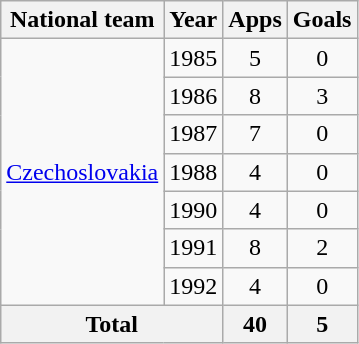<table class="wikitable" style="text-align: center;">
<tr>
<th>National team</th>
<th>Year</th>
<th>Apps</th>
<th>Goals</th>
</tr>
<tr>
<td rowspan="7"><a href='#'>Czechoslovakia</a></td>
<td>1985</td>
<td>5</td>
<td>0</td>
</tr>
<tr>
<td>1986</td>
<td>8</td>
<td>3</td>
</tr>
<tr>
<td>1987</td>
<td>7</td>
<td>0</td>
</tr>
<tr>
<td>1988</td>
<td>4</td>
<td>0</td>
</tr>
<tr>
<td>1990</td>
<td>4</td>
<td>0</td>
</tr>
<tr>
<td>1991</td>
<td>8</td>
<td>2</td>
</tr>
<tr>
<td>1992</td>
<td>4</td>
<td>0</td>
</tr>
<tr>
<th colspan="2">Total</th>
<th>40</th>
<th>5</th>
</tr>
</table>
